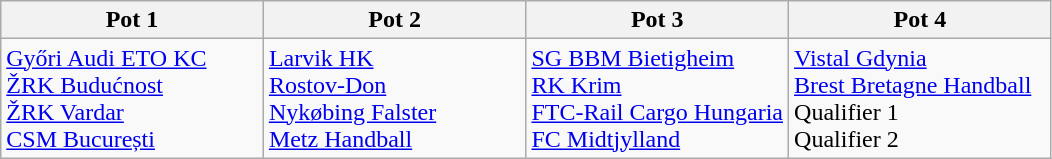<table class="wikitable">
<tr>
<th style="width:25%;">Pot 1</th>
<th style="width:25%;">Pot 2</th>
<th style="width:25%;">Pot 3</th>
<th style="width:25%;">Pot 4</th>
</tr>
<tr>
<td valign="top"> <a href='#'>Győri Audi ETO KC</a><br> <a href='#'>ŽRK Budućnost</a><br> <a href='#'>ŽRK Vardar</a><br> <a href='#'>CSM București</a></td>
<td valign="top"> <a href='#'>Larvik HK</a><br> <a href='#'>Rostov-Don</a><br> <a href='#'>Nykøbing Falster</a><br> <a href='#'>Metz Handball</a></td>
<td valign="top"> <a href='#'>SG BBM Bietigheim</a><br> <a href='#'>RK Krim</a><br> <a href='#'>FTC-Rail Cargo Hungaria</a><br> <a href='#'>FC Midtjylland</a></td>
<td valign="top"> <a href='#'>Vistal Gdynia</a><br> <a href='#'>Brest Bretagne Handball</a><br>Qualifier 1<br>Qualifier 2</td>
</tr>
</table>
